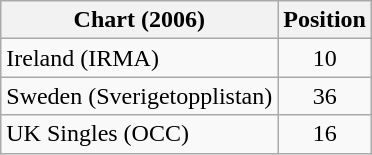<table class="wikitable sortable">
<tr>
<th>Chart (2006)</th>
<th>Position</th>
</tr>
<tr>
<td>Ireland (IRMA)</td>
<td align="center">10</td>
</tr>
<tr>
<td>Sweden (Sverigetopplistan)</td>
<td align="center">36</td>
</tr>
<tr>
<td>UK Singles (OCC)</td>
<td align="center">16</td>
</tr>
</table>
